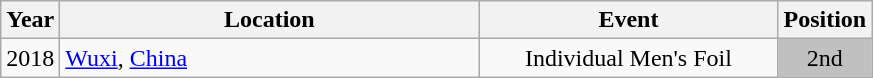<table class="wikitable" style="text-align:center;">
<tr>
<th>Year</th>
<th style="width:17em">Location</th>
<th style="width:12em">Event</th>
<th>Position</th>
</tr>
<tr>
<td>2018</td>
<td rowspan="1" align="left"> <a href='#'>Wuxi</a>, <a href='#'>China</a></td>
<td>Individual Men's Foil</td>
<td bgcolor="silver">2nd</td>
</tr>
</table>
